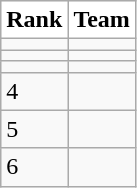<table class="wikitable collapsible" border="1">
<tr>
<th style="background:white;">Rank</th>
<th style="background:white;">Team</th>
</tr>
<tr>
<td></td>
<td></td>
</tr>
<tr>
<td></td>
<td></td>
</tr>
<tr>
<td></td>
<td></td>
</tr>
<tr>
<td>4</td>
<td></td>
</tr>
<tr>
<td>5</td>
<td></td>
</tr>
<tr>
<td>6</td>
<td></td>
</tr>
</table>
